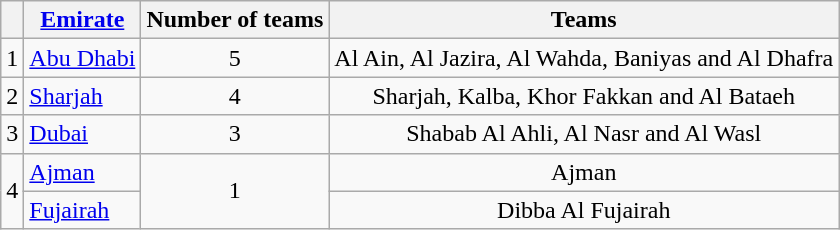<table class="wikitable">
<tr>
<th></th>
<th><a href='#'>Emirate</a></th>
<th>Number of teams</th>
<th>Teams</th>
</tr>
<tr>
<td>1</td>
<td> <a href='#'>Abu Dhabi</a></td>
<td align=center>5</td>
<td align=center>Al Ain, Al Jazira, Al Wahda, Baniyas and Al Dhafra</td>
</tr>
<tr>
<td>2</td>
<td> <a href='#'>Sharjah</a></td>
<td align=center>4</td>
<td align=center>Sharjah, Kalba, Khor Fakkan and Al Bataeh</td>
</tr>
<tr>
<td>3</td>
<td> <a href='#'>Dubai</a></td>
<td align=center>3</td>
<td align=center>Shabab Al Ahli, Al Nasr and Al Wasl</td>
</tr>
<tr>
<td rowspan="3">4</td>
<td> <a href='#'>Ajman</a></td>
<td rowspan="3" align=center>1</td>
<td align=center>Ajman</td>
</tr>
<tr>
<td> <a href='#'>Fujairah</a></td>
<td align=center>Dibba Al Fujairah</td>
</tr>
</table>
